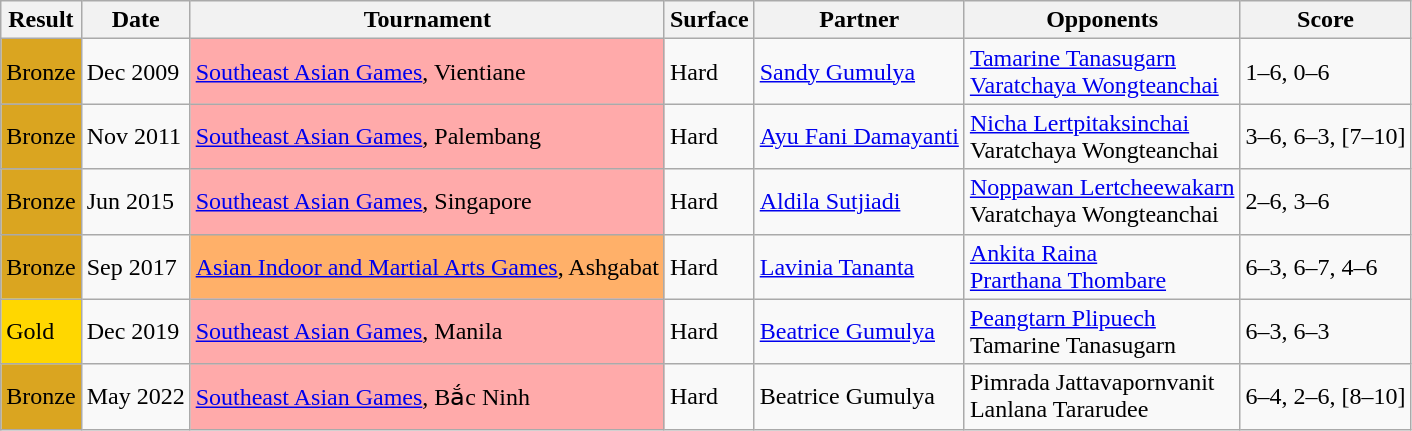<table class="sortable wikitable">
<tr>
<th>Result</th>
<th>Date</th>
<th>Tournament</th>
<th>Surface</th>
<th>Partner</th>
<th>Opponents</th>
<th class="unsortable">Score</th>
</tr>
<tr>
<td style="background:#DAA520">Bronze</td>
<td>Dec 2009</td>
<td style="background:#FFAAAA"><a href='#'>Southeast Asian Games</a>, Vientiane</td>
<td>Hard</td>
<td> <a href='#'>Sandy Gumulya</a></td>
<td> <a href='#'>Tamarine Tanasugarn</a> <br>  <a href='#'>Varatchaya Wongteanchai</a></td>
<td>1–6, 0–6</td>
</tr>
<tr>
<td style="background:#DAA520">Bronze</td>
<td>Nov 2011</td>
<td style="background:#FFAAAA"><a href='#'>Southeast Asian Games</a>, Palembang</td>
<td>Hard</td>
<td> <a href='#'>Ayu Fani Damayanti</a></td>
<td> <a href='#'>Nicha Lertpitaksinchai</a> <br>  Varatchaya Wongteanchai</td>
<td>3–6, 6–3, [7–10]</td>
</tr>
<tr>
<td style="background:#DAA520">Bronze</td>
<td>Jun 2015</td>
<td style="background:#FFAAAA"><a href='#'>Southeast Asian Games</a>, Singapore</td>
<td>Hard</td>
<td> <a href='#'>Aldila Sutjiadi</a></td>
<td> <a href='#'>Noppawan Lertcheewakarn</a> <br>  Varatchaya Wongteanchai</td>
<td>2–6, 3–6</td>
</tr>
<tr>
<td style="background:#DAA520">Bronze</td>
<td>Sep 2017</td>
<td style="background:#FFB069"><a href='#'>Asian Indoor and Martial Arts Games</a>, Ashgabat</td>
<td>Hard</td>
<td> <a href='#'>Lavinia Tananta</a></td>
<td> <a href='#'>Ankita Raina</a> <br>  <a href='#'>Prarthana Thombare</a></td>
<td>6–3, 6–7, 4–6</td>
</tr>
<tr>
<td style="background:gold">Gold</td>
<td>Dec 2019</td>
<td style="background:#FFAAAA"><a href='#'>Southeast Asian Games</a>, Manila</td>
<td>Hard</td>
<td> <a href='#'>Beatrice Gumulya</a></td>
<td> <a href='#'>Peangtarn Plipuech</a> <br>  Tamarine Tanasugarn</td>
<td>6–3, 6–3</td>
</tr>
<tr>
<td style="background:#DAA520">Bronze</td>
<td>May 2022</td>
<td style="background:#FFAAAA"><a href='#'>Southeast Asian Games</a>, Bắc Ninh</td>
<td>Hard</td>
<td> Beatrice Gumulya</td>
<td> Pimrada Jattavapornvanit <br>  Lanlana Tararudee</td>
<td>6–4, 2–6, [8–10]</td>
</tr>
</table>
